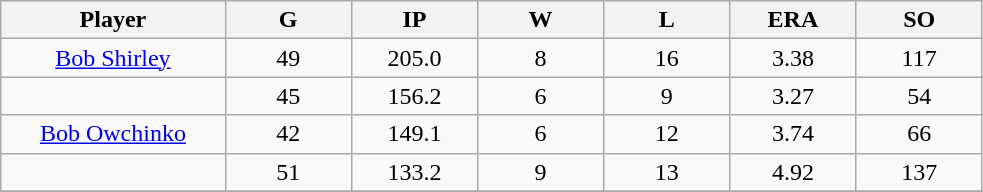<table class="wikitable sortable">
<tr>
<th bgcolor="#DDDDFF" width="16%">Player</th>
<th bgcolor="#DDDDFF" width="9%">G</th>
<th bgcolor="#DDDDFF" width="9%">IP</th>
<th bgcolor="#DDDDFF" width="9%">W</th>
<th bgcolor="#DDDDFF" width="9%">L</th>
<th bgcolor="#DDDDFF" width="9%">ERA</th>
<th bgcolor="#DDDDFF" width="9%">SO</th>
</tr>
<tr align="center">
<td><a href='#'>Bob Shirley</a></td>
<td>49</td>
<td>205.0</td>
<td>8</td>
<td>16</td>
<td>3.38</td>
<td>117</td>
</tr>
<tr align=center>
<td></td>
<td>45</td>
<td>156.2</td>
<td>6</td>
<td>9</td>
<td>3.27</td>
<td>54</td>
</tr>
<tr align="center">
<td><a href='#'>Bob Owchinko</a></td>
<td>42</td>
<td>149.1</td>
<td>6</td>
<td>12</td>
<td>3.74</td>
<td>66</td>
</tr>
<tr align=center>
<td></td>
<td>51</td>
<td>133.2</td>
<td>9</td>
<td>13</td>
<td>4.92</td>
<td>137</td>
</tr>
<tr align="center">
</tr>
</table>
